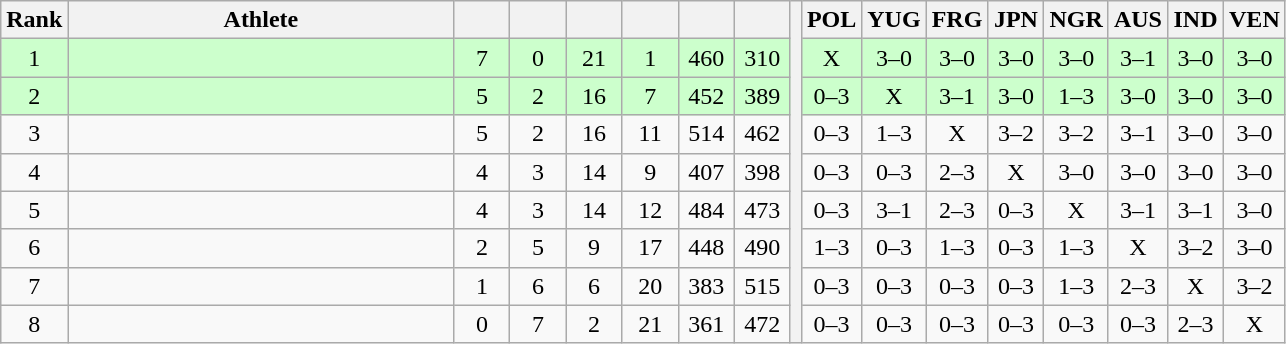<table class="wikitable" style="text-align:center">
<tr>
<th>Rank</th>
<th width=250>Athlete</th>
<th width=30></th>
<th width=30></th>
<th width=30></th>
<th width=30></th>
<th width=30></th>
<th width=30></th>
<th rowspan=9></th>
<th width=30>POL</th>
<th width=30>YUG</th>
<th width=30>FRG</th>
<th width=30>JPN</th>
<th width=30>NGR</th>
<th width=30>AUS</th>
<th width=30>IND</th>
<th width=30>VEN</th>
</tr>
<tr style="background-color:#ccffcc;">
<td>1</td>
<td align=left></td>
<td>7</td>
<td>0</td>
<td>21</td>
<td>1</td>
<td>460</td>
<td>310</td>
<td>X</td>
<td>3–0</td>
<td>3–0</td>
<td>3–0</td>
<td>3–0</td>
<td>3–1</td>
<td>3–0</td>
<td>3–0</td>
</tr>
<tr style="background-color:#ccffcc;">
<td>2</td>
<td align=left></td>
<td>5</td>
<td>2</td>
<td>16</td>
<td>7</td>
<td>452</td>
<td>389</td>
<td>0–3</td>
<td>X</td>
<td>3–1</td>
<td>3–0</td>
<td>1–3</td>
<td>3–0</td>
<td>3–0</td>
<td>3–0</td>
</tr>
<tr>
<td>3</td>
<td align=left></td>
<td>5</td>
<td>2</td>
<td>16</td>
<td>11</td>
<td>514</td>
<td>462</td>
<td>0–3</td>
<td>1–3</td>
<td>X</td>
<td>3–2</td>
<td>3–2</td>
<td>3–1</td>
<td>3–0</td>
<td>3–0</td>
</tr>
<tr>
<td>4</td>
<td align=left></td>
<td>4</td>
<td>3</td>
<td>14</td>
<td>9</td>
<td>407</td>
<td>398</td>
<td>0–3</td>
<td>0–3</td>
<td>2–3</td>
<td>X</td>
<td>3–0</td>
<td>3–0</td>
<td>3–0</td>
<td>3–0</td>
</tr>
<tr>
<td>5</td>
<td align=left></td>
<td>4</td>
<td>3</td>
<td>14</td>
<td>12</td>
<td>484</td>
<td>473</td>
<td>0–3</td>
<td>3–1</td>
<td>2–3</td>
<td>0–3</td>
<td>X</td>
<td>3–1</td>
<td>3–1</td>
<td>3–0</td>
</tr>
<tr>
<td>6</td>
<td align=left></td>
<td>2</td>
<td>5</td>
<td>9</td>
<td>17</td>
<td>448</td>
<td>490</td>
<td>1–3</td>
<td>0–3</td>
<td>1–3</td>
<td>0–3</td>
<td>1–3</td>
<td>X</td>
<td>3–2</td>
<td>3–0</td>
</tr>
<tr>
<td>7</td>
<td align=left></td>
<td>1</td>
<td>6</td>
<td>6</td>
<td>20</td>
<td>383</td>
<td>515</td>
<td>0–3</td>
<td>0–3</td>
<td>0–3</td>
<td>0–3</td>
<td>1–3</td>
<td>2–3</td>
<td>X</td>
<td>3–2</td>
</tr>
<tr>
<td>8</td>
<td align=left></td>
<td>0</td>
<td>7</td>
<td>2</td>
<td>21</td>
<td>361</td>
<td>472</td>
<td>0–3</td>
<td>0–3</td>
<td>0–3</td>
<td>0–3</td>
<td>0–3</td>
<td>0–3</td>
<td>2–3</td>
<td>X</td>
</tr>
</table>
